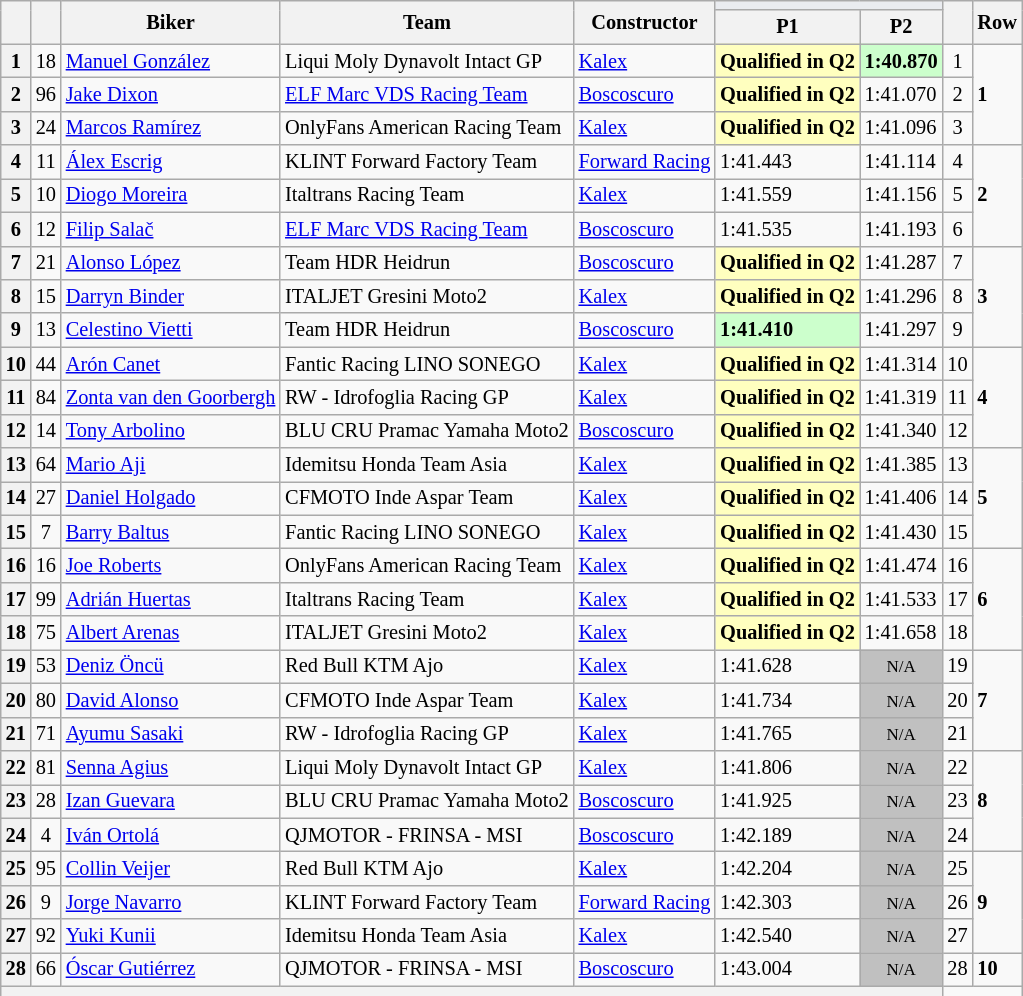<table class="wikitable sortable" style="font-size: 85%;">
<tr>
<th rowspan="2"></th>
<th rowspan="2"></th>
<th rowspan="2">Biker</th>
<th rowspan="2">Team</th>
<th rowspan="2">Constructor</th>
<th colspan="2" style="background:#eaecf0; text-align:center;"></th>
<th rowspan="2"></th>
<th rowspan="2">Row</th>
</tr>
<tr>
<th scope="col">P1</th>
<th scope="col">P2</th>
</tr>
<tr>
<th scope="row">1</th>
<td align="center">18</td>
<td> <a href='#'>Manuel González</a></td>
<td>Liqui Moly Dynavolt Intact GP</td>
<td><a href='#'>Kalex</a></td>
<td style="background:#ffffbf;"><strong>Qualified in Q2</strong></td>
<td style="background:#ccffcc;"><strong>1:40.870</strong></td>
<td align="center">1</td>
<td rowspan="3"><strong>1</strong></td>
</tr>
<tr>
<th scope="row">2</th>
<td align="center">96</td>
<td> <a href='#'>Jake Dixon</a></td>
<td><a href='#'>ELF Marc VDS Racing Team</a></td>
<td><a href='#'>Boscoscuro</a></td>
<td style="background:#ffffbf;"><strong>Qualified in Q2</strong></td>
<td>1:41.070</td>
<td align="center">2</td>
</tr>
<tr>
<th scope="row">3</th>
<td align="center">24</td>
<td> <a href='#'>Marcos Ramírez</a></td>
<td>OnlyFans American Racing Team</td>
<td><a href='#'>Kalex</a></td>
<td style="background:#ffffbf;"><strong>Qualified in Q2</strong></td>
<td>1:41.096</td>
<td align="center">3</td>
</tr>
<tr>
<th scope="row">4</th>
<td align="center">11</td>
<td> <a href='#'>Álex Escrig</a></td>
<td>KLINT Forward Factory Team</td>
<td><a href='#'>Forward Racing</a></td>
<td>1:41.443</td>
<td>1:41.114</td>
<td align="center">4</td>
<td rowspan="3"><strong>2</strong></td>
</tr>
<tr>
<th scope="row">5</th>
<td align="center">10</td>
<td> <a href='#'>Diogo Moreira</a></td>
<td>Italtrans Racing Team</td>
<td><a href='#'>Kalex</a></td>
<td>1:41.559</td>
<td>1:41.156</td>
<td align="center">5</td>
</tr>
<tr>
<th scope="row">6</th>
<td align="center">12</td>
<td> <a href='#'>Filip Salač</a></td>
<td><a href='#'>ELF Marc VDS Racing Team</a></td>
<td><a href='#'>Boscoscuro</a></td>
<td>1:41.535</td>
<td>1:41.193</td>
<td align="center">6</td>
</tr>
<tr>
<th scope="row">7</th>
<td align="center">21</td>
<td> <a href='#'>Alonso López</a></td>
<td>Team HDR Heidrun</td>
<td><a href='#'>Boscoscuro</a></td>
<td style="background:#ffffbf;"><strong>Qualified in Q2</strong></td>
<td>1:41.287</td>
<td align="center">7</td>
<td rowspan="3"><strong>3</strong></td>
</tr>
<tr>
<th scope="row">8</th>
<td align="center">15</td>
<td> <a href='#'>Darryn Binder</a></td>
<td>ITALJET Gresini Moto2</td>
<td><a href='#'>Kalex</a></td>
<td style="background:#ffffbf;"><strong>Qualified in Q2</strong></td>
<td>1:41.296</td>
<td align="center">8</td>
</tr>
<tr>
<th scope="row">9</th>
<td align="center">13</td>
<td> <a href='#'>Celestino Vietti</a></td>
<td>Team HDR Heidrun</td>
<td><a href='#'>Boscoscuro</a></td>
<td style="background:#ccffcc;"><strong>1:41.410</strong></td>
<td>1:41.297</td>
<td align="center">9</td>
</tr>
<tr>
<th scope="row">10</th>
<td align="center">44</td>
<td> <a href='#'>Arón Canet</a></td>
<td>Fantic Racing LINO SONEGO</td>
<td><a href='#'>Kalex</a></td>
<td style="background:#ffffbf;"><strong>Qualified in Q2</strong></td>
<td>1:41.314</td>
<td align="center">10</td>
<td rowspan="3"><strong>4</strong></td>
</tr>
<tr>
<th scope="row">11</th>
<td align="center">84</td>
<td> <a href='#'>Zonta van den Goorbergh</a></td>
<td>RW - Idrofoglia Racing GP</td>
<td><a href='#'>Kalex</a></td>
<td style="background:#ffffbf;"><strong>Qualified in Q2</strong></td>
<td>1:41.319</td>
<td align="center">11</td>
</tr>
<tr>
<th scope="row">12</th>
<td align="center">14</td>
<td> <a href='#'>Tony Arbolino</a></td>
<td>BLU CRU Pramac Yamaha Moto2</td>
<td><a href='#'>Boscoscuro</a></td>
<td style="background:#ffffbf;"><strong>Qualified in Q2</strong></td>
<td>1:41.340</td>
<td align="center">12</td>
</tr>
<tr>
<th scope="row">13</th>
<td align="center">64</td>
<td> <a href='#'>Mario Aji</a></td>
<td>Idemitsu Honda Team Asia</td>
<td><a href='#'>Kalex</a></td>
<td style="background:#ffffbf;"><strong>Qualified in Q2</strong></td>
<td>1:41.385</td>
<td align="center">13</td>
<td rowspan="3"><strong>5</strong></td>
</tr>
<tr>
<th scope="row">14</th>
<td align="center">27</td>
<td> <a href='#'>Daniel Holgado</a></td>
<td>CFMOTO Inde Aspar Team</td>
<td><a href='#'>Kalex</a></td>
<td style="background:#ffffbf;"><strong>Qualified in Q2</strong></td>
<td>1:41.406</td>
<td align="center">14</td>
</tr>
<tr>
<th scope="row">15</th>
<td align="center">7</td>
<td> <a href='#'>Barry Baltus</a></td>
<td>Fantic Racing LINO SONEGO</td>
<td><a href='#'>Kalex</a></td>
<td style="background:#ffffbf;"><strong>Qualified in Q2</strong></td>
<td>1:41.430</td>
<td align="center">15</td>
</tr>
<tr>
<th scope="row">16</th>
<td align="center">16</td>
<td> <a href='#'>Joe Roberts</a></td>
<td>OnlyFans American Racing Team</td>
<td><a href='#'>Kalex</a></td>
<td style="background:#ffffbf;"><strong>Qualified in Q2</strong></td>
<td>1:41.474</td>
<td align="center">16</td>
<td rowspan="3"><strong>6</strong></td>
</tr>
<tr>
<th scope="row">17</th>
<td align="center">99</td>
<td> <a href='#'>Adrián Huertas</a></td>
<td>Italtrans Racing Team</td>
<td><a href='#'>Kalex</a></td>
<td style="background:#ffffbf;"><strong>Qualified in Q2</strong></td>
<td>1:41.533</td>
<td align="center">17</td>
</tr>
<tr>
<th scope="row">18</th>
<td align="center">75</td>
<td> <a href='#'>Albert Arenas</a></td>
<td>ITALJET Gresini Moto2</td>
<td><a href='#'>Kalex</a></td>
<td style="background:#ffffbf;"><strong>Qualified in Q2</strong></td>
<td>1:41.658</td>
<td align="center">18</td>
</tr>
<tr>
<th scope="row">19</th>
<td align="center">53</td>
<td> <a href='#'>Deniz Öncü</a></td>
<td>Red Bull KTM Ajo</td>
<td><a href='#'>Kalex</a></td>
<td>1:41.628</td>
<td style="background: silver" align="center" data-sort-value="22"><small>N/A</small></td>
<td align="center">19</td>
<td rowspan="3"><strong>7</strong></td>
</tr>
<tr>
<th scope="row">20</th>
<td align="center">80</td>
<td> <a href='#'>David Alonso</a></td>
<td>CFMOTO Inde Aspar Team</td>
<td><a href='#'>Kalex</a></td>
<td>1:41.734</td>
<td style="background: silver" align="center" data-sort-value="22"><small>N/A</small></td>
<td align="center">20</td>
</tr>
<tr>
<th scope="row">21</th>
<td align="center">71</td>
<td> <a href='#'>Ayumu Sasaki</a></td>
<td>RW - Idrofoglia Racing GP</td>
<td><a href='#'>Kalex</a></td>
<td>1:41.765</td>
<td style="background: silver" align="center" data-sort-value="22"><small>N/A</small></td>
<td align="center">21</td>
</tr>
<tr>
<th scope="row">22</th>
<td align="center">81</td>
<td> <a href='#'>Senna Agius</a></td>
<td>Liqui Moly Dynavolt Intact GP</td>
<td><a href='#'>Kalex</a></td>
<td>1:41.806</td>
<td style="background: silver" align="center" data-sort-value="22"><small>N/A</small></td>
<td align="center">22</td>
<td rowspan="3"><strong>8</strong></td>
</tr>
<tr>
<th scope="row">23</th>
<td align="center">28</td>
<td> <a href='#'>Izan Guevara</a></td>
<td>BLU CRU Pramac Yamaha Moto2</td>
<td><a href='#'>Boscoscuro</a></td>
<td>1:41.925</td>
<td style="background: silver" align="center" data-sort-value="22"><small>N/A</small></td>
<td align="center">23</td>
</tr>
<tr>
<th scope="row">24</th>
<td align="center">4</td>
<td> <a href='#'>Iván Ortolá</a></td>
<td>QJMOTOR - FRINSA - MSI</td>
<td><a href='#'>Boscoscuro</a></td>
<td>1:42.189</td>
<td style="background: silver" align="center" data-sort-value="22"><small>N/A</small></td>
<td align="center">24</td>
</tr>
<tr>
<th scope="row">25</th>
<td align="center">95</td>
<td> <a href='#'>Collin Veijer</a></td>
<td>Red Bull KTM Ajo</td>
<td><a href='#'>Kalex</a></td>
<td>1:42.204</td>
<td style="background: silver" align="center" data-sort-value="22"><small>N/A</small></td>
<td align="center">25</td>
<td rowspan="3"><strong>9</strong></td>
</tr>
<tr>
<th scope="row">26</th>
<td align="center">9</td>
<td> <a href='#'>Jorge Navarro</a></td>
<td>KLINT Forward Factory Team</td>
<td><a href='#'>Forward Racing</a></td>
<td>1:42.303</td>
<td style="background: silver" align="center" data-sort-value="22"><small>N/A</small></td>
<td align="center">26</td>
</tr>
<tr>
<th scope="row">27</th>
<td align="center">92</td>
<td> <a href='#'>Yuki Kunii</a></td>
<td>Idemitsu Honda Team Asia</td>
<td><a href='#'>Kalex</a></td>
<td>1:42.540</td>
<td style="background: silver" align="center" data-sort-value="22"><small>N/A</small></td>
<td align="center">27</td>
</tr>
<tr>
<th scope="row">28</th>
<td align="center">66</td>
<td> <a href='#'>Óscar Gutiérrez</a></td>
<td>QJMOTOR - FRINSA - MSI</td>
<td><a href='#'>Boscoscuro</a></td>
<td>1:43.004</td>
<td style="background: silver" align="center" data-sort-value="22"><small>N/A</small></td>
<td align="center">28</td>
<td rowspan="1"><strong>10</strong></td>
</tr>
<tr>
<th colspan="7"></th>
</tr>
</table>
